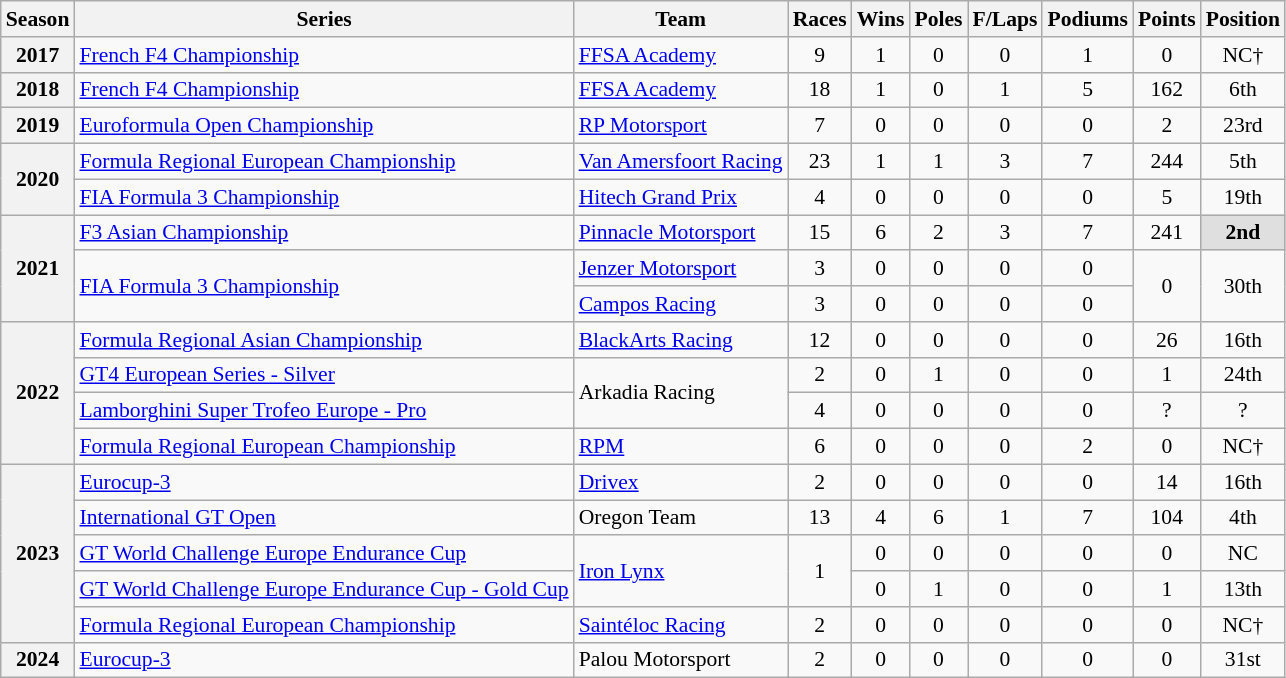<table class="wikitable" style="font-size: 90%; text-align:center">
<tr>
<th>Season</th>
<th>Series</th>
<th>Team</th>
<th>Races</th>
<th>Wins</th>
<th>Poles</th>
<th>F/Laps</th>
<th>Podiums</th>
<th>Points</th>
<th>Position</th>
</tr>
<tr>
<th>2017</th>
<td align=left><a href='#'>French F4 Championship</a></td>
<td align=left><a href='#'>FFSA Academy</a></td>
<td>9</td>
<td>1</td>
<td>0</td>
<td>0</td>
<td>1</td>
<td>0</td>
<td>NC†</td>
</tr>
<tr>
<th>2018</th>
<td align=left><a href='#'>French F4 Championship</a></td>
<td align=left><a href='#'>FFSA Academy</a></td>
<td>18</td>
<td>1</td>
<td>0</td>
<td>1</td>
<td>5</td>
<td>162</td>
<td>6th</td>
</tr>
<tr>
<th>2019</th>
<td align=left><a href='#'>Euroformula Open Championship</a></td>
<td align=left><a href='#'>RP Motorsport</a></td>
<td>7</td>
<td>0</td>
<td>0</td>
<td>0</td>
<td>0</td>
<td>2</td>
<td>23rd</td>
</tr>
<tr>
<th rowspan=2>2020</th>
<td align=left><a href='#'>Formula Regional European Championship</a></td>
<td align=left><a href='#'>Van Amersfoort Racing</a></td>
<td>23</td>
<td>1</td>
<td>1</td>
<td>3</td>
<td>7</td>
<td>244</td>
<td>5th</td>
</tr>
<tr>
<td align=left><a href='#'>FIA Formula 3 Championship</a></td>
<td align=left><a href='#'>Hitech Grand Prix</a></td>
<td>4</td>
<td>0</td>
<td>0</td>
<td>0</td>
<td>0</td>
<td>5</td>
<td>19th</td>
</tr>
<tr>
<th rowspan=3>2021</th>
<td align=left><a href='#'>F3 Asian Championship</a></td>
<td align=left><a href='#'>Pinnacle Motorsport</a></td>
<td>15</td>
<td>6</td>
<td>2</td>
<td>3</td>
<td>7</td>
<td>241</td>
<td style="background:#DFDFDF;"><strong>2nd</strong></td>
</tr>
<tr>
<td rowspan=2 align=left><a href='#'>FIA Formula 3 Championship</a></td>
<td align=left><a href='#'>Jenzer Motorsport</a></td>
<td>3</td>
<td>0</td>
<td>0</td>
<td>0</td>
<td>0</td>
<td rowspan=2>0</td>
<td rowspan=2>30th</td>
</tr>
<tr>
<td align=left><a href='#'>Campos Racing</a></td>
<td>3</td>
<td>0</td>
<td>0</td>
<td>0</td>
<td>0</td>
</tr>
<tr>
<th rowspan="4">2022</th>
<td align=left><a href='#'>Formula Regional Asian Championship</a></td>
<td align=left><a href='#'>BlackArts Racing</a></td>
<td>12</td>
<td>0</td>
<td>0</td>
<td>0</td>
<td>0</td>
<td>26</td>
<td>16th</td>
</tr>
<tr>
<td align=left><a href='#'>GT4 European Series - Silver</a></td>
<td rowspan="2" align="left">Arkadia Racing</td>
<td>2</td>
<td>0</td>
<td>1</td>
<td>0</td>
<td>0</td>
<td>1</td>
<td>24th</td>
</tr>
<tr>
<td align=left><a href='#'>Lamborghini Super Trofeo Europe - Pro</a></td>
<td>4</td>
<td>0</td>
<td>0</td>
<td>0</td>
<td>0</td>
<td>?</td>
<td>?</td>
</tr>
<tr>
<td align=left><a href='#'>Formula Regional European Championship</a></td>
<td align=left><a href='#'>RPM</a></td>
<td>6</td>
<td>0</td>
<td>0</td>
<td>0</td>
<td>2</td>
<td>0</td>
<td>NC†</td>
</tr>
<tr>
<th rowspan="5">2023</th>
<td align="left"><a href='#'>Eurocup-3</a></td>
<td align="left"><a href='#'>Drivex</a></td>
<td>2</td>
<td>0</td>
<td>0</td>
<td>0</td>
<td>0</td>
<td>14</td>
<td>16th</td>
</tr>
<tr>
<td align=left><a href='#'>International GT Open</a></td>
<td align=left>Oregon Team</td>
<td>13</td>
<td>4</td>
<td>6</td>
<td>1</td>
<td>7</td>
<td>104</td>
<td>4th</td>
</tr>
<tr>
<td align=left><a href='#'>GT World Challenge Europe Endurance Cup</a></td>
<td rowspan="2" align="left"><a href='#'>Iron Lynx</a></td>
<td rowspan="2">1</td>
<td>0</td>
<td>0</td>
<td>0</td>
<td>0</td>
<td>0</td>
<td>NC</td>
</tr>
<tr>
<td align=left><a href='#'>GT World Challenge Europe Endurance Cup - Gold Cup</a></td>
<td>0</td>
<td>1</td>
<td>0</td>
<td>0</td>
<td>1</td>
<td>13th</td>
</tr>
<tr>
<td align=left><a href='#'>Formula Regional European Championship</a></td>
<td align=left><a href='#'>Saintéloc Racing</a></td>
<td>2</td>
<td>0</td>
<td>0</td>
<td>0</td>
<td>0</td>
<td>0</td>
<td>NC†</td>
</tr>
<tr>
<th>2024</th>
<td align=left><a href='#'>Eurocup-3</a></td>
<td align=left>Palou Motorsport</td>
<td>2</td>
<td>0</td>
<td>0</td>
<td>0</td>
<td>0</td>
<td>0</td>
<td>31st</td>
</tr>
</table>
